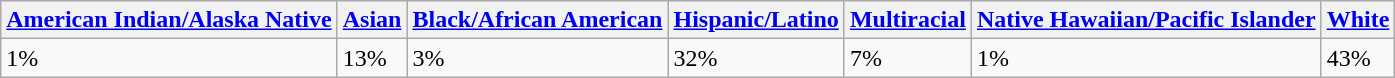<table class="wikitable">
<tr>
<th><a href='#'>American Indian/Alaska Native</a></th>
<th><a href='#'>Asian</a></th>
<th><a href='#'>Black/African American</a></th>
<th><a href='#'>Hispanic/Latino</a></th>
<th><a href='#'>Multiracial</a></th>
<th><a href='#'>Native Hawaiian/Pacific Islander</a></th>
<th><a href='#'>White</a></th>
</tr>
<tr>
<td>1%</td>
<td>13%</td>
<td>3%</td>
<td>32%</td>
<td>7%</td>
<td>1%</td>
<td>43%</td>
</tr>
</table>
